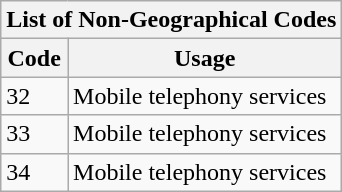<table class="wikitable" border=1>
<tr>
<th colspan="2">List of Non-Geographical Codes</th>
</tr>
<tr>
<th>Code</th>
<th>Usage</th>
</tr>
<tr>
<td>32</td>
<td>Mobile telephony services</td>
</tr>
<tr>
<td>33</td>
<td>Mobile telephony services</td>
</tr>
<tr>
<td>34</td>
<td>Mobile telephony services</td>
</tr>
</table>
